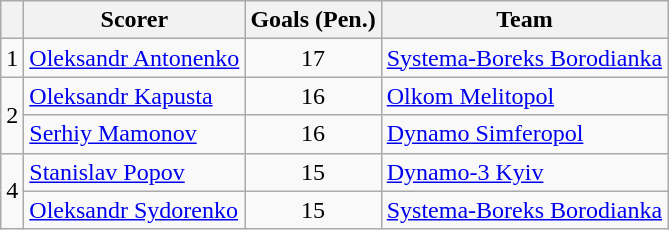<table class="wikitable">
<tr>
<th></th>
<th>Scorer</th>
<th>Goals (Pen.)</th>
<th>Team</th>
</tr>
<tr>
<td>1</td>
<td><a href='#'>Oleksandr Antonenko</a></td>
<td align=center>17</td>
<td><a href='#'>Systema-Boreks Borodianka</a></td>
</tr>
<tr>
<td rowspan="2">2</td>
<td><a href='#'>Oleksandr Kapusta</a></td>
<td align=center>16</td>
<td><a href='#'>Olkom Melitopol</a></td>
</tr>
<tr>
<td><a href='#'>Serhiy Mamonov</a></td>
<td align=center>16</td>
<td><a href='#'>Dynamo Simferopol</a></td>
</tr>
<tr>
<td rowspan="2">4</td>
<td><a href='#'>Stanislav Popov</a></td>
<td align=center>15</td>
<td><a href='#'>Dynamo-3 Kyiv</a></td>
</tr>
<tr>
<td><a href='#'>Oleksandr Sydorenko</a></td>
<td align=center>15</td>
<td><a href='#'>Systema-Boreks Borodianka</a></td>
</tr>
</table>
